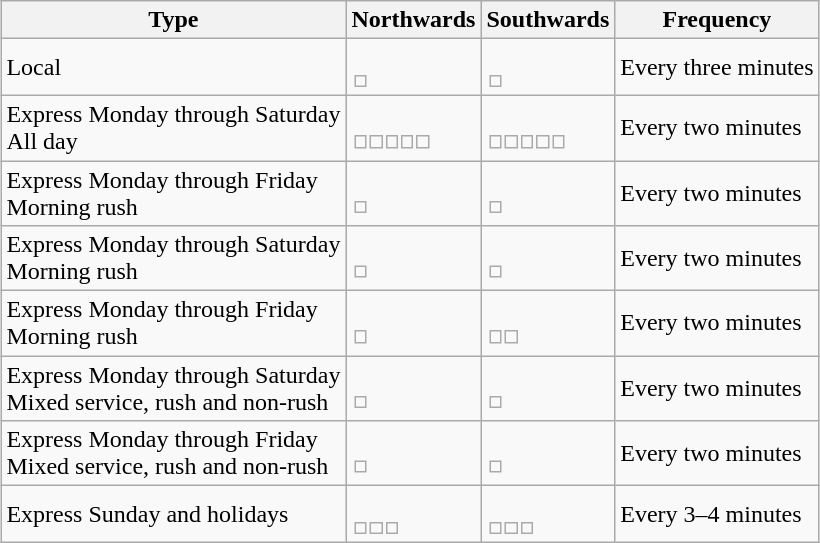<table class="wikitable" style="margin:1em auto;">
<tr>
<th>Type</th>
<th>Northwards</th>
<th>Southwards</th>
<th>Frequency</th>
</tr>
<tr>
<td>Local</td>
<td><br><table style="border:0px;">
<tr>
<td></td>
</tr>
</table>
</td>
<td><br><table style="border:0px;">
<tr>
<td></td>
</tr>
</table>
</td>
<td>Every three minutes</td>
</tr>
<tr>
<td>Express Monday through Saturday<br>All day</td>
<td><br><table style="border:0px;">
<tr>
<td></td>
<td></td>
<td></td>
<td></td>
<td></td>
</tr>
</table>
</td>
<td><br><table style="border:0px;">
<tr>
<td></td>
<td></td>
<td></td>
<td></td>
<td></td>
</tr>
</table>
</td>
<td>Every two minutes</td>
</tr>
<tr>
<td>Express Monday through Friday<br>Morning rush</td>
<td><br><table style="border:0px;">
<tr>
<td></td>
</tr>
</table>
</td>
<td><br><table style="border:0px;">
<tr>
<td></td>
</tr>
</table>
</td>
<td>Every two minutes</td>
</tr>
<tr>
<td>Express Monday through Saturday<br>Morning rush</td>
<td><br><table style="border:0px;">
<tr>
<td></td>
</tr>
</table>
</td>
<td><br><table style="border:0px;">
<tr>
<td></td>
</tr>
</table>
</td>
<td>Every two minutes</td>
</tr>
<tr>
<td>Express Monday through Friday<br>Morning rush</td>
<td><br><table style="border:0px;">
<tr>
<td></td>
</tr>
</table>
</td>
<td><br><table style="border:0px;">
<tr>
<td></td>
<td></td>
</tr>
</table>
</td>
<td>Every two minutes</td>
</tr>
<tr>
<td>Express Monday through Saturday<br>Mixed service, rush and non-rush</td>
<td><br><table style="border:0px;">
<tr>
<td></td>
</tr>
</table>
</td>
<td><br><table style="border:0px;">
<tr>
<td></td>
</tr>
</table>
</td>
<td>Every two minutes</td>
</tr>
<tr>
<td>Express Monday through Friday<br>Mixed service, rush and non-rush</td>
<td><br><table style="border:0px;">
<tr>
<td></td>
</tr>
</table>
</td>
<td><br><table style="border:0px;">
<tr>
<td></td>
</tr>
</table>
</td>
<td>Every two minutes</td>
</tr>
<tr>
<td>Express Sunday and holidays</td>
<td><br><table style="border:0px;">
<tr>
<td></td>
<td></td>
<td></td>
</tr>
</table>
</td>
<td><br><table style="border:0px;">
<tr>
<td></td>
<td></td>
<td></td>
</tr>
</table>
</td>
<td>Every 3–4 minutes</td>
</tr>
</table>
